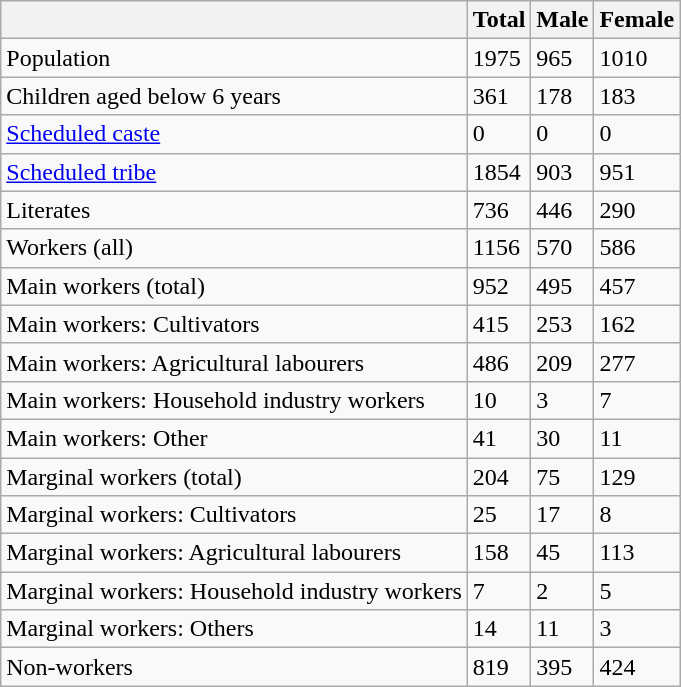<table class="wikitable sortable">
<tr>
<th></th>
<th>Total</th>
<th>Male</th>
<th>Female</th>
</tr>
<tr>
<td>Population</td>
<td>1975</td>
<td>965</td>
<td>1010</td>
</tr>
<tr>
<td>Children aged below 6 years</td>
<td>361</td>
<td>178</td>
<td>183</td>
</tr>
<tr>
<td><a href='#'>Scheduled caste</a></td>
<td>0</td>
<td>0</td>
<td>0</td>
</tr>
<tr>
<td><a href='#'>Scheduled tribe</a></td>
<td>1854</td>
<td>903</td>
<td>951</td>
</tr>
<tr>
<td>Literates</td>
<td>736</td>
<td>446</td>
<td>290</td>
</tr>
<tr>
<td>Workers (all)</td>
<td>1156</td>
<td>570</td>
<td>586</td>
</tr>
<tr>
<td>Main workers (total)</td>
<td>952</td>
<td>495</td>
<td>457</td>
</tr>
<tr>
<td>Main workers: Cultivators</td>
<td>415</td>
<td>253</td>
<td>162</td>
</tr>
<tr>
<td>Main workers: Agricultural labourers</td>
<td>486</td>
<td>209</td>
<td>277</td>
</tr>
<tr>
<td>Main workers: Household industry workers</td>
<td>10</td>
<td>3</td>
<td>7</td>
</tr>
<tr>
<td>Main workers: Other</td>
<td>41</td>
<td>30</td>
<td>11</td>
</tr>
<tr>
<td>Marginal workers (total)</td>
<td>204</td>
<td>75</td>
<td>129</td>
</tr>
<tr>
<td>Marginal workers: Cultivators</td>
<td>25</td>
<td>17</td>
<td>8</td>
</tr>
<tr>
<td>Marginal workers: Agricultural labourers</td>
<td>158</td>
<td>45</td>
<td>113</td>
</tr>
<tr>
<td>Marginal workers: Household industry workers</td>
<td>7</td>
<td>2</td>
<td>5</td>
</tr>
<tr>
<td>Marginal workers: Others</td>
<td>14</td>
<td>11</td>
<td>3</td>
</tr>
<tr>
<td>Non-workers</td>
<td>819</td>
<td>395</td>
<td>424</td>
</tr>
</table>
